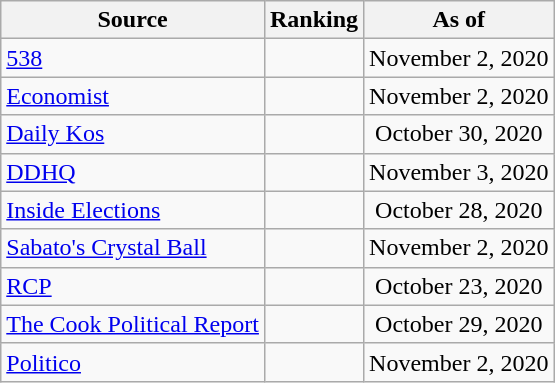<table class="wikitable" style="text-align:center">
<tr>
<th>Source</th>
<th>Ranking</th>
<th>As of</th>
</tr>
<tr>
<td style="text-align:left;"><a href='#'>538</a></td>
<td></td>
<td>November 2, 2020</td>
</tr>
<tr>
<td style="text-align:left;"><a href='#'>Economist</a></td>
<td></td>
<td>November 2, 2020</td>
</tr>
<tr>
<td style="text-align:left;"><a href='#'>Daily Kos</a></td>
<td></td>
<td>October 30, 2020</td>
</tr>
<tr>
<td style="text-align:left;"><a href='#'>DDHQ</a></td>
<td></td>
<td>November 3, 2020</td>
</tr>
<tr>
<td align=left><a href='#'>Inside Elections</a></td>
<td></td>
<td>October 28, 2020</td>
</tr>
<tr>
<td align=left><a href='#'>Sabato's Crystal Ball</a></td>
<td></td>
<td>November 2, 2020</td>
</tr>
<tr>
<td style="text-align:left;"><a href='#'>RCP</a></td>
<td></td>
<td>October 23, 2020</td>
</tr>
<tr>
<td align=left><a href='#'>The Cook Political Report</a></td>
<td></td>
<td>October 29, 2020</td>
</tr>
<tr>
<td style="text-align:left;"><a href='#'>Politico</a></td>
<td></td>
<td>November 2, 2020</td>
</tr>
</table>
